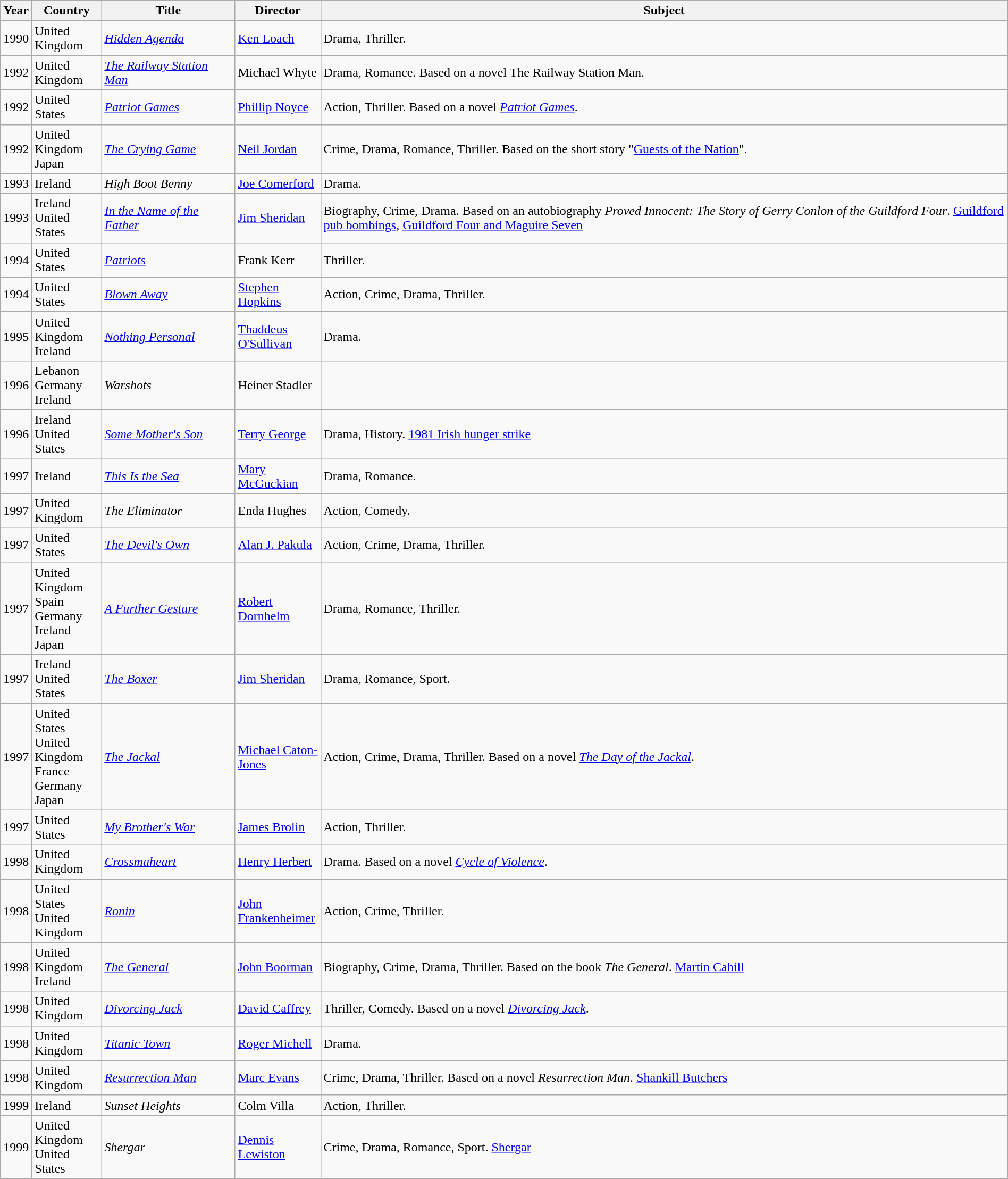<table class="wikitable sortable" style="width:100%;">
<tr>
<th>Year</th>
<th width= 80>Country</th>
<th class="unsortable" style="width:160px;">Title</th>
<th width=100>Director</th>
<th class="unsortable">Subject</th>
</tr>
<tr>
<td>1990</td>
<td>United Kingdom</td>
<td><em><a href='#'>Hidden Agenda</a></em></td>
<td><a href='#'>Ken Loach</a></td>
<td>Drama, Thriller.</td>
</tr>
<tr>
<td>1992</td>
<td>United Kingdom</td>
<td><em><a href='#'>The Railway Station Man</a></em></td>
<td>Michael Whyte</td>
<td>Drama, Romance. Based on a novel The Railway Station Man.</td>
</tr>
<tr>
<td>1992</td>
<td>United States</td>
<td><em><a href='#'>Patriot Games</a></em></td>
<td><a href='#'>Phillip Noyce</a></td>
<td>Action, Thriller. Based on a novel <em><a href='#'>Patriot Games</a></em>.</td>
</tr>
<tr>
<td>1992</td>
<td>United Kingdom<br>Japan</td>
<td><em><a href='#'>The Crying Game</a></em></td>
<td><a href='#'>Neil Jordan</a></td>
<td>Crime, Drama, Romance, Thriller. Based on the short story "<a href='#'>Guests of the Nation</a>".</td>
</tr>
<tr>
<td>1993</td>
<td>Ireland</td>
<td><em>High Boot Benny</em></td>
<td><a href='#'>Joe Comerford</a></td>
<td>Drama.</td>
</tr>
<tr>
<td>1993</td>
<td>Ireland<br>United States</td>
<td><em><a href='#'>In the Name of the Father</a></em></td>
<td><a href='#'>Jim Sheridan</a></td>
<td>Biography, Crime, Drama. Based on an autobiography <em>Proved Innocent: The Story of Gerry Conlon of the Guildford Four</em>. <a href='#'>Guildford pub bombings</a>, <a href='#'>Guildford Four and Maguire Seven</a></td>
</tr>
<tr>
<td>1994</td>
<td>United States</td>
<td><em><a href='#'>Patriots</a></em></td>
<td>Frank Kerr</td>
<td>Thriller.</td>
</tr>
<tr>
<td>1994</td>
<td>United States</td>
<td><em><a href='#'>Blown Away</a></em></td>
<td><a href='#'>Stephen Hopkins</a></td>
<td>Action, Crime, Drama, Thriller.</td>
</tr>
<tr>
<td>1995</td>
<td>United Kingdom<br>Ireland</td>
<td><em><a href='#'>Nothing Personal</a></em></td>
<td><a href='#'>Thaddeus O'Sullivan</a></td>
<td>Drama.</td>
</tr>
<tr>
<td>1996</td>
<td>Lebanon<br>Germany<br>Ireland</td>
<td><em>Warshots</em></td>
<td>Heiner Stadler</td>
<td></td>
</tr>
<tr>
<td>1996</td>
<td>Ireland<br>United States</td>
<td><em><a href='#'>Some Mother's Son</a></em></td>
<td><a href='#'>Terry George</a></td>
<td>Drama, History. <a href='#'>1981 Irish hunger strike</a></td>
</tr>
<tr>
<td>1997</td>
<td>Ireland</td>
<td><em><a href='#'>This Is the Sea</a></em></td>
<td><a href='#'>Mary McGuckian</a></td>
<td>Drama, Romance.</td>
</tr>
<tr>
<td>1997</td>
<td>United Kingdom</td>
<td><em>The Eliminator</em></td>
<td>Enda Hughes</td>
<td>Action, Comedy.</td>
</tr>
<tr>
<td>1997</td>
<td>United States</td>
<td><em><a href='#'>The Devil's Own</a></em></td>
<td><a href='#'>Alan J. Pakula</a></td>
<td>Action, Crime, Drama, Thriller.</td>
</tr>
<tr>
<td>1997</td>
<td>United Kingdom<br>Spain<br>Germany<br>Ireland<br>Japan</td>
<td><em><a href='#'>A Further Gesture</a></em></td>
<td><a href='#'>Robert Dornhelm</a></td>
<td>Drama, Romance, Thriller.</td>
</tr>
<tr>
<td>1997</td>
<td>Ireland<br>United States</td>
<td><em><a href='#'>The Boxer</a></em></td>
<td><a href='#'>Jim Sheridan</a></td>
<td>Drama, Romance, Sport.</td>
</tr>
<tr>
<td>1997</td>
<td>United States<br>United Kingdom<br>France<br>Germany<br>Japan</td>
<td><em><a href='#'>The Jackal</a></em></td>
<td><a href='#'>Michael Caton-Jones</a></td>
<td>Action, Crime, Drama, Thriller. Based on a novel <em><a href='#'>The Day of the Jackal</a></em>.</td>
</tr>
<tr>
<td>1997</td>
<td>United States</td>
<td><em><a href='#'>My Brother's War</a></em></td>
<td><a href='#'>James Brolin</a></td>
<td>Action, Thriller.</td>
</tr>
<tr>
<td>1998</td>
<td>United Kingdom</td>
<td><em><a href='#'>Crossmaheart</a></em></td>
<td><a href='#'>Henry Herbert</a></td>
<td>Drama. Based on a novel <em><a href='#'>Cycle of Violence</a></em>.</td>
</tr>
<tr>
<td>1998</td>
<td>United States<br>United Kingdom</td>
<td><em><a href='#'>Ronin</a></em></td>
<td><a href='#'>John Frankenheimer</a></td>
<td>Action, Crime, Thriller.</td>
</tr>
<tr>
<td>1998</td>
<td>United Kingdom<br>Ireland</td>
<td><em><a href='#'>The General</a></em></td>
<td><a href='#'>John Boorman</a></td>
<td>Biography, Crime, Drama, Thriller. Based on the book <em>The General</em>. <a href='#'>Martin Cahill</a></td>
</tr>
<tr>
<td>1998</td>
<td>United Kingdom</td>
<td><em><a href='#'>Divorcing Jack</a></em></td>
<td><a href='#'>David Caffrey</a></td>
<td>Thriller, Comedy. Based on a novel <a href='#'><em>Divorcing Jack</em></a>.</td>
</tr>
<tr>
<td>1998</td>
<td>United Kingdom</td>
<td><em><a href='#'>Titanic Town</a></em></td>
<td><a href='#'>Roger Michell</a></td>
<td>Drama.</td>
</tr>
<tr>
<td>1998</td>
<td>United Kingdom</td>
<td><em><a href='#'>Resurrection Man</a></em></td>
<td><a href='#'>Marc Evans</a></td>
<td>Crime, Drama, Thriller. Based on a novel <em>Resurrection Man</em>. <a href='#'>Shankill Butchers</a></td>
</tr>
<tr>
<td>1999</td>
<td>Ireland</td>
<td><em>Sunset Heights</em></td>
<td>Colm Villa</td>
<td>Action, Thriller.</td>
</tr>
<tr>
<td>1999</td>
<td>United Kingdom<br>United States</td>
<td><em>Shergar</em></td>
<td><a href='#'>Dennis Lewiston</a></td>
<td>Crime, Drama, Romance, Sport. <a href='#'>Shergar</a></td>
</tr>
</table>
